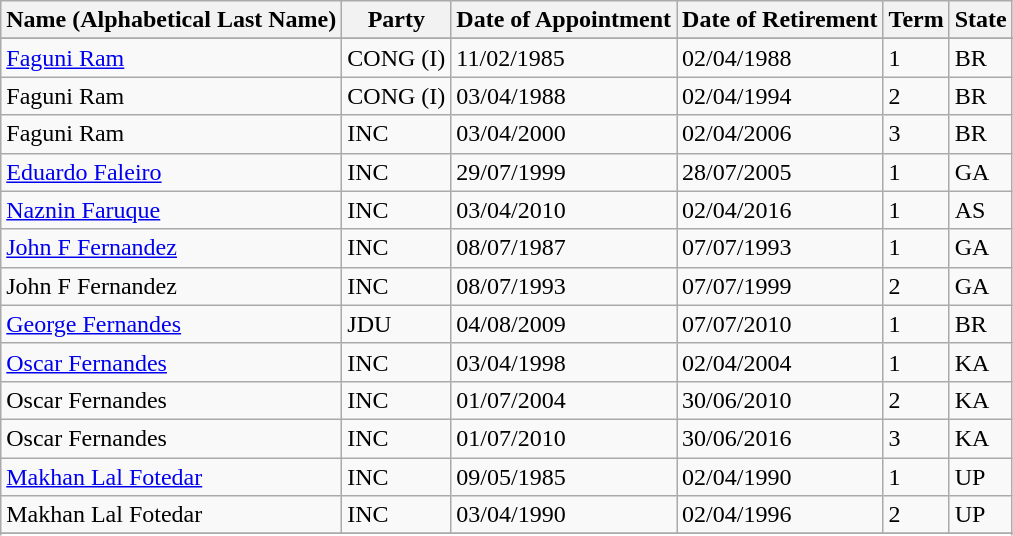<table class="wikitable sortable">
<tr>
<th>Name (Alphabetical Last Name)</th>
<th>Party</th>
<th>Date of Appointment</th>
<th>Date of Retirement</th>
<th>Term</th>
<th>State</th>
</tr>
<tr>
</tr>
<tr>
<td><a href='#'>Faguni Ram</a></td>
<td>CONG (I)</td>
<td>11/02/1985</td>
<td>02/04/1988</td>
<td>1</td>
<td>BR</td>
</tr>
<tr>
<td>Faguni Ram</td>
<td>CONG (I)</td>
<td>03/04/1988</td>
<td>02/04/1994</td>
<td>2</td>
<td>BR</td>
</tr>
<tr>
<td>Faguni Ram</td>
<td>INC</td>
<td>03/04/2000</td>
<td>02/04/2006</td>
<td>3</td>
<td>BR</td>
</tr>
<tr>
<td><a href='#'>Eduardo Faleiro</a></td>
<td>INC</td>
<td>29/07/1999</td>
<td>28/07/2005</td>
<td>1</td>
<td>GA</td>
</tr>
<tr>
<td><a href='#'>Naznin Faruque</a></td>
<td>INC</td>
<td>03/04/2010</td>
<td>02/04/2016</td>
<td>1</td>
<td>AS</td>
</tr>
<tr>
<td><a href='#'>John F Fernandez</a></td>
<td>INC</td>
<td>08/07/1987</td>
<td>07/07/1993</td>
<td>1</td>
<td>GA</td>
</tr>
<tr>
<td>John F Fernandez</td>
<td>INC</td>
<td>08/07/1993</td>
<td>07/07/1999</td>
<td>2</td>
<td>GA</td>
</tr>
<tr>
<td><a href='#'>George Fernandes</a></td>
<td>JDU</td>
<td>04/08/2009</td>
<td>07/07/2010</td>
<td>1</td>
<td>BR</td>
</tr>
<tr>
<td><a href='#'>Oscar Fernandes</a></td>
<td>INC</td>
<td>03/04/1998</td>
<td>02/04/2004</td>
<td>1</td>
<td>KA</td>
</tr>
<tr>
<td>Oscar Fernandes</td>
<td>INC</td>
<td>01/07/2004</td>
<td>30/06/2010</td>
<td>2</td>
<td>KA</td>
</tr>
<tr>
<td>Oscar Fernandes</td>
<td>INC</td>
<td>01/07/2010</td>
<td>30/06/2016</td>
<td>3</td>
<td>KA</td>
</tr>
<tr>
<td><a href='#'>Makhan Lal Fotedar</a></td>
<td>INC</td>
<td>09/05/1985</td>
<td>02/04/1990</td>
<td>1</td>
<td>UP</td>
</tr>
<tr>
<td>Makhan Lal Fotedar</td>
<td>INC</td>
<td>03/04/1990</td>
<td>02/04/1996</td>
<td>2</td>
<td>UP</td>
</tr>
<tr>
</tr>
<tr>
</tr>
</table>
